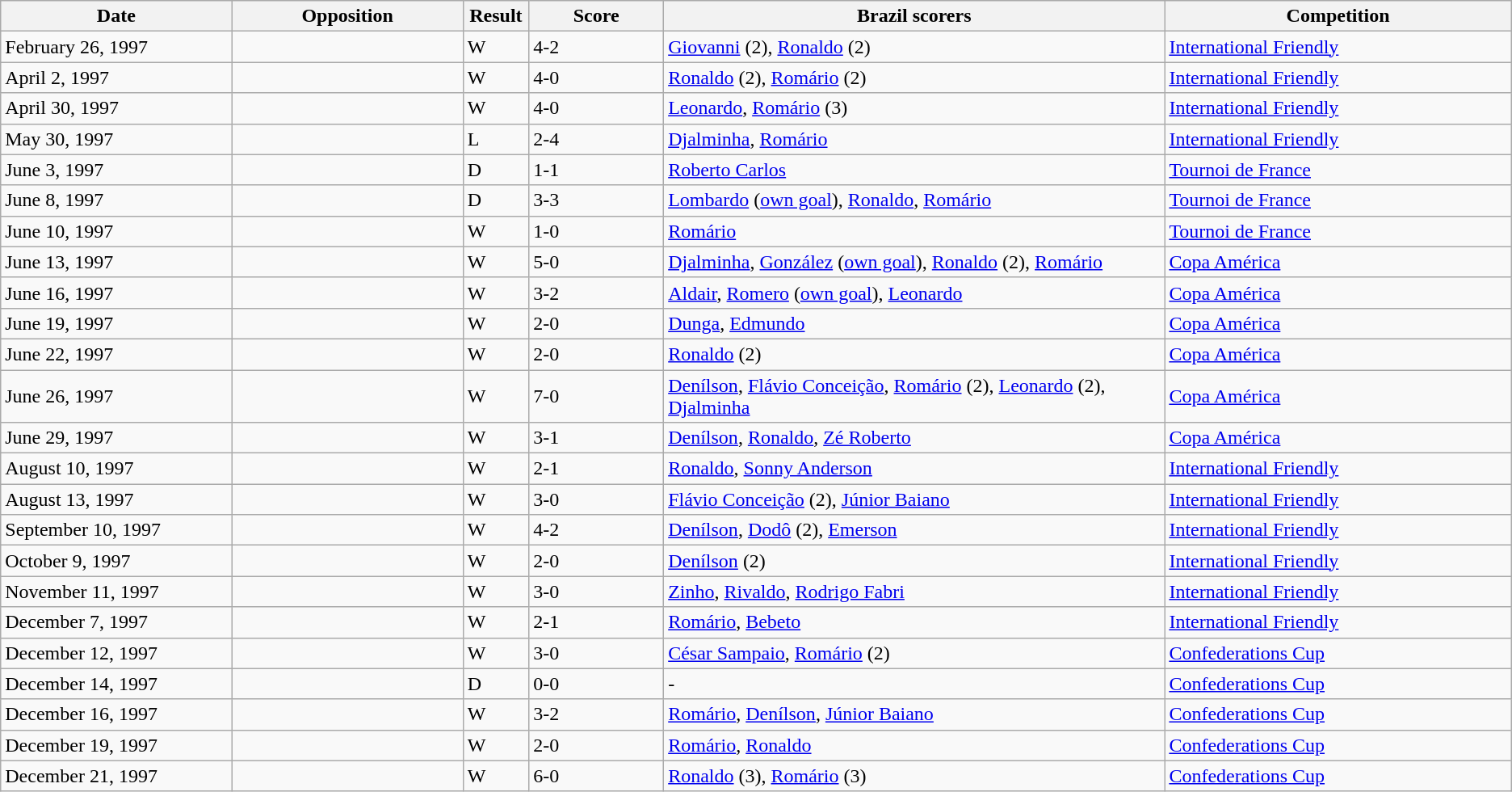<table class="wikitable" style="text-align: left;">
<tr>
<th width=12%>Date</th>
<th width=12%>Opposition</th>
<th width=1%>Result</th>
<th width=7%>Score</th>
<th width=26%>Brazil scorers</th>
<th width=18%>Competition</th>
</tr>
<tr>
<td>February 26, 1997</td>
<td></td>
<td>W</td>
<td>4-2</td>
<td><a href='#'>Giovanni</a> (2), <a href='#'>Ronaldo</a> (2)</td>
<td><a href='#'>International Friendly</a></td>
</tr>
<tr>
<td>April 2, 1997</td>
<td></td>
<td>W</td>
<td>4-0</td>
<td><a href='#'>Ronaldo</a> (2), <a href='#'>Romário</a> (2)</td>
<td><a href='#'>International Friendly</a></td>
</tr>
<tr>
<td>April 30, 1997</td>
<td></td>
<td>W</td>
<td>4-0</td>
<td><a href='#'>Leonardo</a>, <a href='#'>Romário</a> (3)</td>
<td><a href='#'>International Friendly</a></td>
</tr>
<tr>
<td>May 30, 1997</td>
<td></td>
<td>L</td>
<td>2-4</td>
<td><a href='#'>Djalminha</a>, <a href='#'>Romário</a></td>
<td><a href='#'>International Friendly</a></td>
</tr>
<tr>
<td>June 3, 1997</td>
<td></td>
<td>D</td>
<td>1-1</td>
<td><a href='#'>Roberto Carlos</a></td>
<td><a href='#'>Tournoi de France</a></td>
</tr>
<tr>
<td>June 8, 1997</td>
<td></td>
<td>D</td>
<td>3-3</td>
<td><a href='#'>Lombardo</a> (<a href='#'>own goal</a>), <a href='#'>Ronaldo</a>, <a href='#'>Romário</a></td>
<td><a href='#'>Tournoi de France</a></td>
</tr>
<tr>
<td>June 10, 1997</td>
<td></td>
<td>W</td>
<td>1-0</td>
<td><a href='#'>Romário</a></td>
<td><a href='#'>Tournoi de France</a></td>
</tr>
<tr>
<td>June 13, 1997</td>
<td></td>
<td>W</td>
<td>5-0</td>
<td><a href='#'>Djalminha</a>, <a href='#'>González</a> (<a href='#'>own goal</a>), <a href='#'>Ronaldo</a> (2), <a href='#'>Romário</a></td>
<td><a href='#'>Copa América</a></td>
</tr>
<tr>
<td>June 16, 1997</td>
<td></td>
<td>W</td>
<td>3-2</td>
<td><a href='#'>Aldair</a>, <a href='#'>Romero</a> (<a href='#'>own goal</a>), <a href='#'>Leonardo</a></td>
<td><a href='#'>Copa América</a></td>
</tr>
<tr>
<td>June 19, 1997</td>
<td></td>
<td>W</td>
<td>2-0</td>
<td><a href='#'>Dunga</a>, <a href='#'>Edmundo</a></td>
<td><a href='#'>Copa América</a></td>
</tr>
<tr>
<td>June 22, 1997</td>
<td></td>
<td>W</td>
<td>2-0</td>
<td><a href='#'>Ronaldo</a> (2)</td>
<td><a href='#'>Copa América</a></td>
</tr>
<tr>
<td>June 26, 1997</td>
<td></td>
<td>W</td>
<td>7-0</td>
<td><a href='#'>Denílson</a>, <a href='#'>Flávio Conceição</a>, <a href='#'>Romário</a> (2), <a href='#'>Leonardo</a> (2), <a href='#'>Djalminha</a></td>
<td><a href='#'>Copa América</a></td>
</tr>
<tr>
<td>June 29, 1997</td>
<td></td>
<td>W</td>
<td>3-1</td>
<td><a href='#'>Denílson</a>, <a href='#'>Ronaldo</a>, <a href='#'>Zé Roberto</a></td>
<td><a href='#'>Copa América</a></td>
</tr>
<tr>
<td>August 10, 1997</td>
<td></td>
<td>W</td>
<td>2-1</td>
<td><a href='#'>Ronaldo</a>, <a href='#'>Sonny Anderson</a></td>
<td><a href='#'>International Friendly</a></td>
</tr>
<tr>
<td>August 13, 1997</td>
<td></td>
<td>W</td>
<td>3-0</td>
<td><a href='#'>Flávio Conceição</a> (2), <a href='#'>Júnior Baiano</a></td>
<td><a href='#'>International Friendly</a></td>
</tr>
<tr>
<td>September 10, 1997</td>
<td></td>
<td>W</td>
<td>4-2</td>
<td><a href='#'>Denílson</a>, <a href='#'>Dodô</a> (2), <a href='#'>Emerson</a></td>
<td><a href='#'>International Friendly</a></td>
</tr>
<tr>
<td>October 9, 1997</td>
<td></td>
<td>W</td>
<td>2-0</td>
<td><a href='#'>Denílson</a> (2)</td>
<td><a href='#'>International Friendly</a></td>
</tr>
<tr>
<td>November 11, 1997</td>
<td></td>
<td>W</td>
<td>3-0</td>
<td><a href='#'>Zinho</a>, <a href='#'>Rivaldo</a>, <a href='#'>Rodrigo Fabri</a></td>
<td><a href='#'>International Friendly</a></td>
</tr>
<tr>
<td>December 7, 1997</td>
<td></td>
<td>W</td>
<td>2-1</td>
<td><a href='#'>Romário</a>, <a href='#'>Bebeto</a></td>
<td><a href='#'>International Friendly</a></td>
</tr>
<tr>
<td>December 12, 1997</td>
<td></td>
<td>W</td>
<td>3-0</td>
<td><a href='#'>César Sampaio</a>, <a href='#'>Romário</a> (2)</td>
<td><a href='#'>Confederations Cup</a></td>
</tr>
<tr>
<td>December 14, 1997</td>
<td></td>
<td>D</td>
<td>0-0</td>
<td>-</td>
<td><a href='#'>Confederations Cup</a></td>
</tr>
<tr>
<td>December 16, 1997</td>
<td></td>
<td>W</td>
<td>3-2</td>
<td><a href='#'>Romário</a>, <a href='#'>Denílson</a>, <a href='#'>Júnior Baiano</a></td>
<td><a href='#'>Confederations Cup</a></td>
</tr>
<tr>
<td>December 19, 1997</td>
<td></td>
<td>W</td>
<td>2-0</td>
<td><a href='#'>Romário</a>, <a href='#'>Ronaldo</a></td>
<td><a href='#'>Confederations Cup</a></td>
</tr>
<tr>
<td>December 21, 1997</td>
<td></td>
<td>W</td>
<td>6-0</td>
<td><a href='#'>Ronaldo</a> (3), <a href='#'>Romário</a> (3)</td>
<td><a href='#'>Confederations Cup</a></td>
</tr>
</table>
